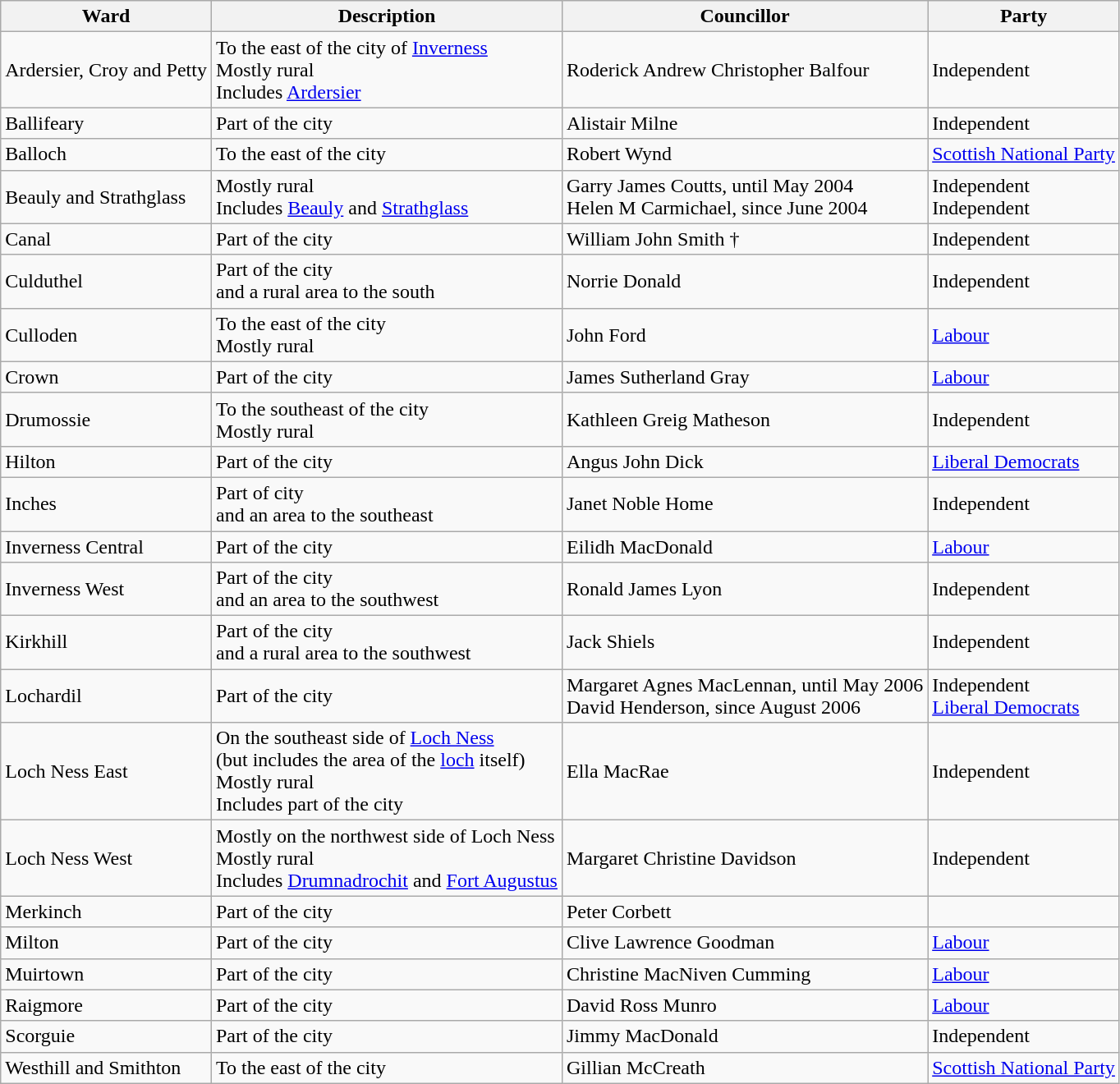<table class="wikitable">
<tr>
<th>Ward</th>
<th>Description</th>
<th>Councillor</th>
<th>Party</th>
</tr>
<tr>
<td>Ardersier, Croy and Petty</td>
<td>To the east of the city of <a href='#'>Inverness</a> <br> Mostly rural <br> Includes <a href='#'>Ardersier</a></td>
<td>Roderick Andrew Christopher Balfour</td>
<td>Independent</td>
</tr>
<tr>
<td>Ballifeary</td>
<td>Part of the city</td>
<td>Alistair Milne</td>
<td>Independent</td>
</tr>
<tr>
<td>Balloch</td>
<td>To the east of the city</td>
<td>Robert Wynd</td>
<td><a href='#'>Scottish National Party</a></td>
</tr>
<tr>
<td>Beauly and Strathglass</td>
<td>Mostly rural <br> Includes <a href='#'>Beauly</a> and <a href='#'>Strathglass</a></td>
<td>Garry James Coutts, until May 2004 <br> Helen M Carmichael, since June 2004</td>
<td>Independent <br> Independent</td>
</tr>
<tr>
<td>Canal</td>
<td>Part of the city</td>
<td>William John Smith †</td>
<td>Independent</td>
</tr>
<tr>
<td>Culduthel</td>
<td>Part of the city <br> and a rural area to the south</td>
<td>Norrie Donald</td>
<td>Independent</td>
</tr>
<tr>
<td>Culloden</td>
<td>To the east of the city <br> Mostly rural</td>
<td>John Ford</td>
<td><a href='#'>Labour</a></td>
</tr>
<tr>
<td>Crown</td>
<td>Part of the city</td>
<td>James Sutherland Gray</td>
<td><a href='#'>Labour</a></td>
</tr>
<tr>
<td>Drumossie</td>
<td>To the southeast of the city <br> Mostly rural</td>
<td>Kathleen Greig Matheson</td>
<td>Independent</td>
</tr>
<tr>
<td>Hilton</td>
<td>Part of the city</td>
<td>Angus John Dick</td>
<td><a href='#'>Liberal Democrats</a></td>
</tr>
<tr>
<td>Inches</td>
<td>Part of city <br> and an area to the southeast</td>
<td>Janet Noble Home</td>
<td>Independent</td>
</tr>
<tr>
<td>Inverness Central</td>
<td>Part of the city</td>
<td>Eilidh MacDonald</td>
<td><a href='#'>Labour</a></td>
</tr>
<tr>
<td>Inverness West</td>
<td>Part of the city <br> and an area to the southwest</td>
<td>Ronald James Lyon</td>
<td>Independent</td>
</tr>
<tr>
<td>Kirkhill</td>
<td>Part of the city <br> and a rural area to the southwest</td>
<td>Jack Shiels</td>
<td>Independent</td>
</tr>
<tr>
<td>Lochardil</td>
<td>Part of the city</td>
<td>Margaret Agnes MacLennan, until May 2006 <br> David Henderson, since August 2006</td>
<td>Independent <br> <a href='#'>Liberal Democrats</a></td>
</tr>
<tr>
<td>Loch Ness East</td>
<td>On the southeast side of <a href='#'>Loch Ness</a> <br> (but includes the area of the <a href='#'>loch</a> itself) <br> Mostly rural <br> Includes part of the city</td>
<td>Ella MacRae</td>
<td>Independent</td>
</tr>
<tr>
<td>Loch Ness West</td>
<td>Mostly on the northwest side of Loch Ness <br> Mostly rural <br> Includes <a href='#'>Drumnadrochit</a> and <a href='#'>Fort Augustus</a></td>
<td>Margaret Christine Davidson</td>
<td>Independent</td>
</tr>
<tr>
<td>Merkinch</td>
<td>Part of the city</td>
<td>Peter Corbett</td>
<td></td>
</tr>
<tr>
<td>Milton</td>
<td>Part of the city</td>
<td>Clive Lawrence Goodman</td>
<td><a href='#'>Labour</a></td>
</tr>
<tr>
<td>Muirtown</td>
<td>Part of the city</td>
<td>Christine MacNiven Cumming</td>
<td><a href='#'>Labour</a></td>
</tr>
<tr>
<td>Raigmore</td>
<td>Part of the city</td>
<td>David Ross Munro</td>
<td><a href='#'>Labour</a></td>
</tr>
<tr>
<td>Scorguie</td>
<td>Part of the city</td>
<td>Jimmy MacDonald</td>
<td>Independent</td>
</tr>
<tr>
<td>Westhill and Smithton</td>
<td>To the east of the city</td>
<td>Gillian McCreath</td>
<td><a href='#'>Scottish National Party</a></td>
</tr>
</table>
